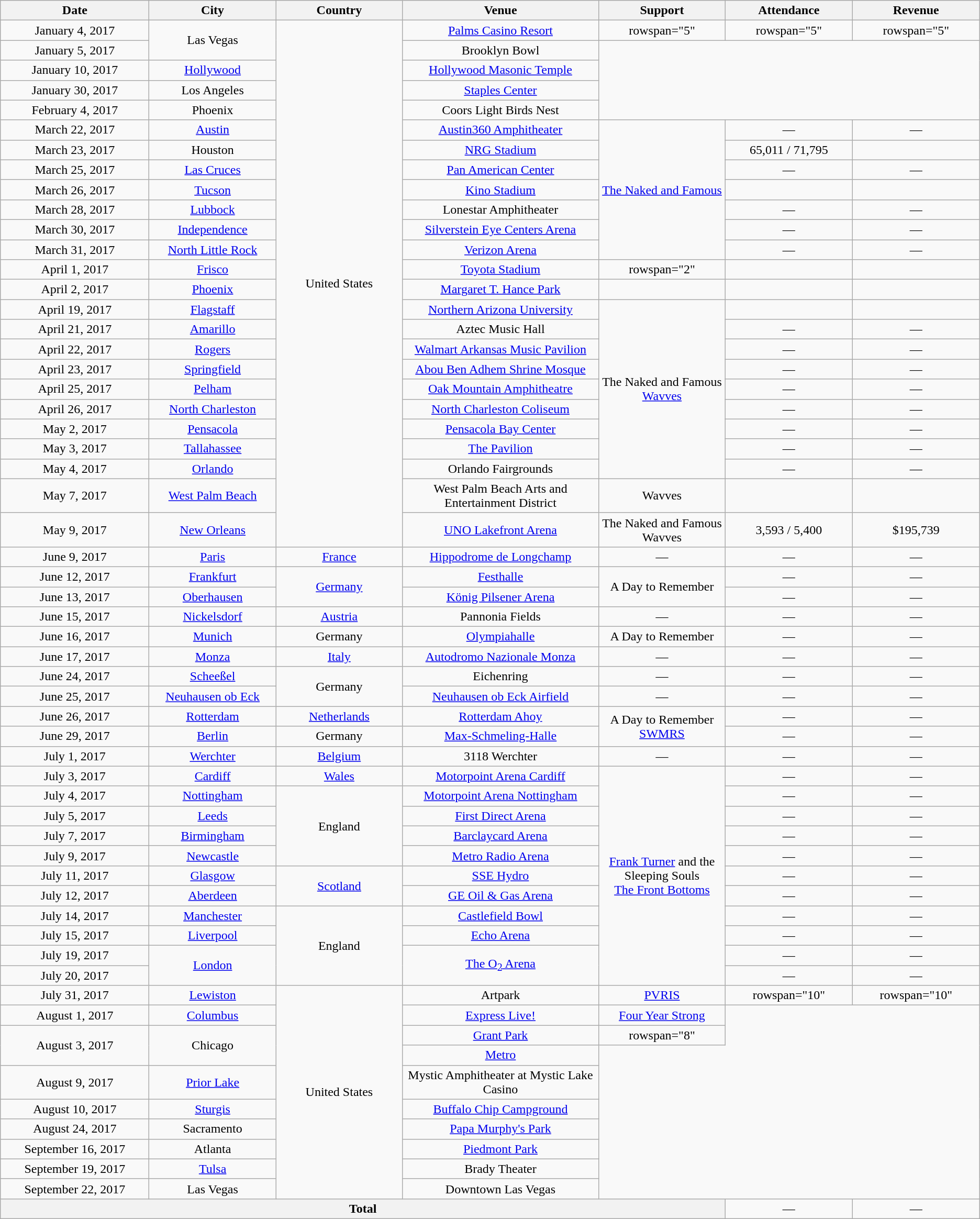<table class="wikitable plainrowheaders" style="text-align:center;">
<tr>
<th scope="col" style="width:12em;">Date</th>
<th scope="col" style="width:10em;">City</th>
<th scope="col" style="width:10em;">Country</th>
<th scope="col" style="width:16em;">Venue</th>
<th scope="col" style="width:10em;">Support</th>
<th scope="col" style="width:10em;">Attendance</th>
<th scope="col" style="width:10em;">Revenue</th>
</tr>
<tr>
<td>January 4, 2017</td>
<td rowspan="2">Las Vegas</td>
<td rowspan="25">United States</td>
<td><a href='#'>Palms Casino Resort</a></td>
<td>rowspan="5" </td>
<td>rowspan="5" </td>
<td>rowspan="5" </td>
</tr>
<tr>
<td>January 5, 2017</td>
<td>Brooklyn Bowl</td>
</tr>
<tr>
<td>January 10, 2017</td>
<td><a href='#'>Hollywood</a></td>
<td><a href='#'>Hollywood Masonic Temple</a></td>
</tr>
<tr>
<td>January 30, 2017</td>
<td>Los Angeles</td>
<td><a href='#'>Staples Center</a></td>
</tr>
<tr>
<td>February 4, 2017</td>
<td>Phoenix</td>
<td>Coors Light Birds Nest</td>
</tr>
<tr>
<td>March 22, 2017</td>
<td><a href='#'>Austin</a></td>
<td><a href='#'>Austin360 Amphitheater</a></td>
<td rowspan="7"><a href='#'>The Naked and Famous</a></td>
<td>—</td>
<td>—</td>
</tr>
<tr>
<td>March 23, 2017</td>
<td>Houston</td>
<td><a href='#'>NRG Stadium</a></td>
<td>65,011 / 71,795</td>
<td></td>
</tr>
<tr>
<td>March 25, 2017</td>
<td><a href='#'>Las Cruces</a></td>
<td><a href='#'>Pan American Center</a></td>
<td>—</td>
<td>—</td>
</tr>
<tr>
<td>March 26, 2017</td>
<td><a href='#'>Tucson</a></td>
<td><a href='#'>Kino Stadium</a></td>
<td></td>
<td></td>
</tr>
<tr>
<td>March 28, 2017</td>
<td><a href='#'>Lubbock</a></td>
<td>Lonestar Amphitheater</td>
<td>—</td>
<td>—</td>
</tr>
<tr>
<td>March 30, 2017</td>
<td><a href='#'>Independence</a></td>
<td><a href='#'>Silverstein Eye Centers Arena</a></td>
<td>—</td>
<td>—</td>
</tr>
<tr>
<td>March 31, 2017</td>
<td><a href='#'>North Little Rock</a></td>
<td><a href='#'>Verizon Arena</a></td>
<td>—</td>
<td>—</td>
</tr>
<tr>
<td>April 1, 2017</td>
<td><a href='#'>Frisco</a></td>
<td><a href='#'>Toyota Stadium</a></td>
<td>rowspan="2" </td>
<td></td>
<td></td>
</tr>
<tr>
<td>April 2, 2017</td>
<td><a href='#'>Phoenix</a></td>
<td><a href='#'>Margaret T. Hance Park</a></td>
<td></td>
<td></td>
</tr>
<tr>
<td>April 19, 2017</td>
<td><a href='#'>Flagstaff</a></td>
<td><a href='#'>Northern Arizona University</a></td>
<td rowspan="9">The Naked and Famous<br><a href='#'>Wavves</a></td>
<td></td>
<td></td>
</tr>
<tr>
<td>April 21, 2017</td>
<td><a href='#'>Amarillo</a></td>
<td>Aztec Music Hall</td>
<td>—</td>
<td>—</td>
</tr>
<tr>
<td>April 22, 2017</td>
<td><a href='#'>Rogers</a></td>
<td><a href='#'>Walmart Arkansas Music Pavilion</a></td>
<td>—</td>
<td>—</td>
</tr>
<tr>
<td>April 23, 2017</td>
<td><a href='#'>Springfield</a></td>
<td><a href='#'>Abou Ben Adhem Shrine Mosque</a></td>
<td>—</td>
<td>—</td>
</tr>
<tr>
<td>April 25, 2017</td>
<td><a href='#'>Pelham</a></td>
<td><a href='#'>Oak Mountain Amphitheatre</a></td>
<td>—</td>
<td>—</td>
</tr>
<tr>
<td>April 26, 2017</td>
<td><a href='#'>North Charleston</a></td>
<td><a href='#'>North Charleston Coliseum</a></td>
<td>—</td>
<td>—</td>
</tr>
<tr>
<td>May 2, 2017</td>
<td><a href='#'>Pensacola</a></td>
<td><a href='#'>Pensacola Bay Center</a></td>
<td>—</td>
<td>—</td>
</tr>
<tr>
<td>May 3, 2017</td>
<td><a href='#'>Tallahassee</a></td>
<td><a href='#'>The Pavilion</a></td>
<td>—</td>
<td>—</td>
</tr>
<tr>
<td>May 4, 2017</td>
<td><a href='#'>Orlando</a></td>
<td>Orlando Fairgrounds</td>
<td>—</td>
<td>—</td>
</tr>
<tr>
<td>May 7, 2017</td>
<td><a href='#'>West Palm Beach</a></td>
<td>West Palm Beach Arts and Entertainment District</td>
<td>Wavves</td>
<td></td>
<td></td>
</tr>
<tr>
<td>May 9, 2017</td>
<td><a href='#'>New Orleans</a></td>
<td><a href='#'>UNO Lakefront Arena</a></td>
<td>The Naked and Famous<br>Wavves</td>
<td>3,593 / 5,400</td>
<td>$195,739</td>
</tr>
<tr>
<td>June 9, 2017</td>
<td><a href='#'>Paris</a></td>
<td><a href='#'>France</a></td>
<td><a href='#'>Hippodrome de Longchamp</a></td>
<td>—</td>
<td>—</td>
<td>—</td>
</tr>
<tr>
<td>June 12, 2017</td>
<td><a href='#'>Frankfurt</a></td>
<td rowspan="2"><a href='#'>Germany</a></td>
<td><a href='#'>Festhalle</a></td>
<td rowspan="2">A Day to Remember</td>
<td>—</td>
<td>—</td>
</tr>
<tr>
<td>June 13, 2017</td>
<td><a href='#'>Oberhausen</a></td>
<td><a href='#'>König Pilsener Arena</a></td>
<td>—</td>
<td>—</td>
</tr>
<tr>
<td>June 15, 2017</td>
<td><a href='#'>Nickelsdorf</a></td>
<td><a href='#'>Austria</a></td>
<td>Pannonia Fields</td>
<td>—</td>
<td>—</td>
<td>—</td>
</tr>
<tr>
<td>June 16, 2017</td>
<td><a href='#'>Munich</a></td>
<td>Germany</td>
<td><a href='#'>Olympiahalle</a></td>
<td>A Day to Remember</td>
<td>—</td>
<td>—</td>
</tr>
<tr>
<td>June 17, 2017</td>
<td><a href='#'>Monza</a></td>
<td><a href='#'>Italy</a></td>
<td><a href='#'>Autodromo Nazionale Monza</a></td>
<td>—</td>
<td>—</td>
<td>—</td>
</tr>
<tr>
<td>June 24, 2017</td>
<td><a href='#'>Scheeßel</a></td>
<td rowspan="2">Germany</td>
<td>Eichenring</td>
<td>—</td>
<td>—</td>
<td>—</td>
</tr>
<tr>
<td>June 25, 2017</td>
<td><a href='#'>Neuhausen ob Eck</a></td>
<td><a href='#'>Neuhausen ob Eck Airfield</a></td>
<td>—</td>
<td>—</td>
<td>—</td>
</tr>
<tr>
<td>June 26, 2017</td>
<td><a href='#'>Rotterdam</a></td>
<td><a href='#'>Netherlands</a></td>
<td><a href='#'>Rotterdam Ahoy</a></td>
<td rowspan="2">A Day to Remember<br><a href='#'>SWMRS</a></td>
<td>—</td>
<td>—</td>
</tr>
<tr>
<td>June 29, 2017</td>
<td><a href='#'>Berlin</a></td>
<td>Germany</td>
<td><a href='#'>Max-Schmeling-Halle</a></td>
<td>—</td>
<td>—</td>
</tr>
<tr>
<td>July 1, 2017</td>
<td><a href='#'>Werchter</a></td>
<td><a href='#'>Belgium</a></td>
<td>3118 Werchter</td>
<td>—</td>
<td>—</td>
<td>—</td>
</tr>
<tr>
<td>July 3, 2017</td>
<td><a href='#'>Cardiff</a></td>
<td><a href='#'>Wales</a></td>
<td><a href='#'>Motorpoint Arena Cardiff</a></td>
<td rowspan="11"><a href='#'>Frank Turner</a> and the Sleeping Souls<br><a href='#'>The Front Bottoms</a></td>
<td>—</td>
<td>—</td>
</tr>
<tr>
<td>July 4, 2017</td>
<td><a href='#'>Nottingham</a></td>
<td rowspan="4">England</td>
<td><a href='#'>Motorpoint Arena Nottingham</a></td>
<td>—</td>
<td>—</td>
</tr>
<tr>
<td>July 5, 2017</td>
<td><a href='#'>Leeds</a></td>
<td><a href='#'>First Direct Arena</a></td>
<td>—</td>
<td>—</td>
</tr>
<tr>
<td>July 7, 2017</td>
<td><a href='#'>Birmingham</a></td>
<td><a href='#'>Barclaycard Arena</a></td>
<td>—</td>
<td>—</td>
</tr>
<tr>
<td>July 9, 2017</td>
<td><a href='#'>Newcastle</a></td>
<td><a href='#'>Metro Radio Arena</a></td>
<td>—</td>
<td>—</td>
</tr>
<tr>
<td>July 11, 2017</td>
<td><a href='#'>Glasgow</a></td>
<td rowspan="2"><a href='#'>Scotland</a></td>
<td><a href='#'>SSE Hydro</a></td>
<td>—</td>
<td>—</td>
</tr>
<tr>
<td>July 12, 2017</td>
<td><a href='#'>Aberdeen</a></td>
<td><a href='#'>GE Oil & Gas Arena</a></td>
<td>—</td>
<td>—</td>
</tr>
<tr>
<td>July 14, 2017</td>
<td><a href='#'>Manchester</a></td>
<td rowspan="4">England</td>
<td><a href='#'>Castlefield Bowl</a></td>
<td>—</td>
<td>—</td>
</tr>
<tr>
<td>July 15, 2017</td>
<td><a href='#'>Liverpool</a></td>
<td><a href='#'>Echo Arena</a></td>
<td>—</td>
<td>—</td>
</tr>
<tr>
<td>July 19, 2017</td>
<td rowspan="2"><a href='#'>London</a></td>
<td rowspan="2"><a href='#'>The O<sub>2</sub> Arena</a></td>
<td>—</td>
<td>—</td>
</tr>
<tr>
<td>July 20, 2017</td>
<td>—</td>
<td>—</td>
</tr>
<tr>
<td>July 31, 2017</td>
<td><a href='#'>Lewiston</a></td>
<td rowspan="10">United States</td>
<td>Artpark</td>
<td><a href='#'>PVRIS</a></td>
<td>rowspan="10" </td>
<td>rowspan="10" </td>
</tr>
<tr>
<td>August 1, 2017</td>
<td><a href='#'>Columbus</a></td>
<td><a href='#'>Express Live!</a></td>
<td><a href='#'>Four Year Strong</a></td>
</tr>
<tr>
<td rowspan="2">August 3, 2017</td>
<td rowspan="2">Chicago</td>
<td><a href='#'>Grant Park</a></td>
<td>rowspan="8" </td>
</tr>
<tr>
<td><a href='#'>Metro</a></td>
</tr>
<tr>
<td>August 9, 2017</td>
<td><a href='#'>Prior Lake</a></td>
<td>Mystic Amphitheater at Mystic Lake Casino</td>
</tr>
<tr>
<td>August 10, 2017</td>
<td><a href='#'>Sturgis</a></td>
<td><a href='#'>Buffalo Chip Campground</a></td>
</tr>
<tr>
<td>August 24, 2017</td>
<td>Sacramento</td>
<td><a href='#'>Papa Murphy's Park</a></td>
</tr>
<tr>
<td>September 16, 2017</td>
<td>Atlanta</td>
<td><a href='#'>Piedmont Park</a></td>
</tr>
<tr>
<td>September 19, 2017</td>
<td><a href='#'>Tulsa</a></td>
<td>Brady Theater</td>
</tr>
<tr>
<td>September 22, 2017</td>
<td>Las Vegas</td>
<td>Downtown Las Vegas</td>
</tr>
<tr>
<th colspan="5"><strong>Total</strong></th>
<td>—</td>
<td>—</td>
</tr>
</table>
